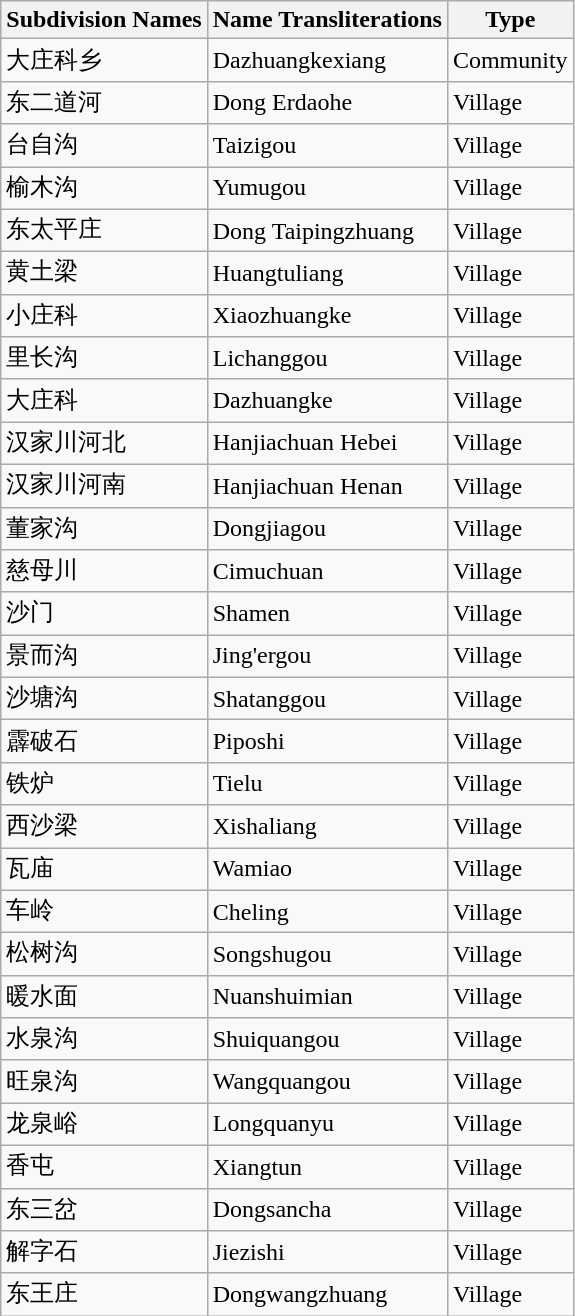<table class="wikitable sortable">
<tr>
<th>Subdivision Names</th>
<th>Name Transliterations</th>
<th>Type</th>
</tr>
<tr>
<td>大庄科乡</td>
<td>Dazhuangkexiang</td>
<td>Community</td>
</tr>
<tr>
<td>东二道河</td>
<td>Dong Erdaohe</td>
<td>Village</td>
</tr>
<tr>
<td>台自沟</td>
<td>Taizigou</td>
<td>Village</td>
</tr>
<tr>
<td>榆木沟</td>
<td>Yumugou</td>
<td>Village</td>
</tr>
<tr>
<td>东太平庄</td>
<td>Dong Taipingzhuang</td>
<td>Village</td>
</tr>
<tr>
<td>黄土梁</td>
<td>Huangtuliang</td>
<td>Village</td>
</tr>
<tr>
<td>小庄科</td>
<td>Xiaozhuangke</td>
<td>Village</td>
</tr>
<tr>
<td>里长沟</td>
<td>Lichanggou</td>
<td>Village</td>
</tr>
<tr>
<td>大庄科</td>
<td>Dazhuangke</td>
<td>Village</td>
</tr>
<tr>
<td>汉家川河北</td>
<td>Hanjiachuan Hebei</td>
<td>Village</td>
</tr>
<tr>
<td>汉家川河南</td>
<td>Hanjiachuan Henan</td>
<td>Village</td>
</tr>
<tr>
<td>董家沟</td>
<td>Dongjiagou</td>
<td>Village</td>
</tr>
<tr>
<td>慈母川</td>
<td>Cimuchuan</td>
<td>Village</td>
</tr>
<tr>
<td>沙门</td>
<td>Shamen</td>
<td>Village</td>
</tr>
<tr>
<td>景而沟</td>
<td>Jing'ergou</td>
<td>Village</td>
</tr>
<tr>
<td>沙塘沟</td>
<td>Shatanggou</td>
<td>Village</td>
</tr>
<tr>
<td>霹破石</td>
<td>Piposhi</td>
<td>Village</td>
</tr>
<tr>
<td>铁炉</td>
<td>Tielu</td>
<td>Village</td>
</tr>
<tr>
<td>西沙梁</td>
<td>Xishaliang</td>
<td>Village</td>
</tr>
<tr>
<td>瓦庙</td>
<td>Wamiao</td>
<td>Village</td>
</tr>
<tr>
<td>车岭</td>
<td>Cheling</td>
<td>Village</td>
</tr>
<tr>
<td>松树沟</td>
<td>Songshugou</td>
<td>Village</td>
</tr>
<tr>
<td>暖水面</td>
<td>Nuanshuimian</td>
<td>Village</td>
</tr>
<tr>
<td>水泉沟</td>
<td>Shuiquangou</td>
<td>Village</td>
</tr>
<tr>
<td>旺泉沟</td>
<td>Wangquangou</td>
<td>Village</td>
</tr>
<tr>
<td>龙泉峪</td>
<td>Longquanyu</td>
<td>Village</td>
</tr>
<tr>
<td>香屯</td>
<td>Xiangtun</td>
<td>Village</td>
</tr>
<tr>
<td>东三岔</td>
<td>Dongsancha</td>
<td>Village</td>
</tr>
<tr>
<td>解字石</td>
<td>Jiezishi</td>
<td>Village</td>
</tr>
<tr>
<td>东王庄</td>
<td>Dongwangzhuang</td>
<td>Village</td>
</tr>
</table>
